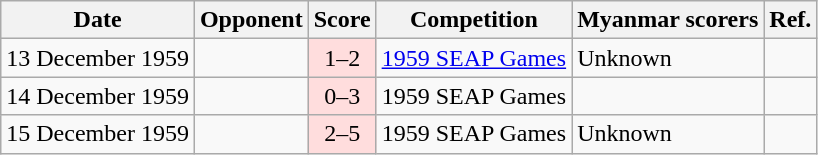<table class="wikitable sortable">
<tr>
<th>Date</th>
<th>Opponent</th>
<th>Score</th>
<th>Competition</th>
<th class="unsortable">Myanmar scorers</th>
<th class="unsortable">Ref.</th>
</tr>
<tr>
<td>13 December 1959</td>
<td></td>
<td align="center" bgcolor="#ffdddd">1–2</td>
<td><a href='#'>1959 SEAP Games</a></td>
<td>Unknown</td>
<td></td>
</tr>
<tr>
<td>14 December 1959</td>
<td></td>
<td align="center" bgcolor="#ffdddd">0–3</td>
<td>1959 SEAP Games</td>
<td></td>
<td></td>
</tr>
<tr>
<td>15 December 1959</td>
<td></td>
<td align="center" bgcolor="#ffdddd">2–5</td>
<td>1959 SEAP Games</td>
<td>Unknown</td>
<td></td>
</tr>
</table>
